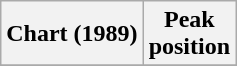<table class="wikitable plainrowheaders">
<tr>
<th scope="col">Chart (1989)</th>
<th scope="col">Peak<br>position</th>
</tr>
<tr>
</tr>
</table>
